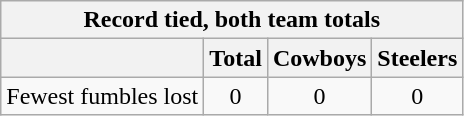<table class="wikitable">
<tr>
<th colspan=4>Record tied, both team totals</th>
</tr>
<tr>
<th></th>
<th>Total</th>
<th>Cowboys</th>
<th>Steelers</th>
</tr>
<tr align=center>
<td align=left>Fewest fumbles lost</td>
<td>0</td>
<td>0</td>
<td>0</td>
</tr>
</table>
